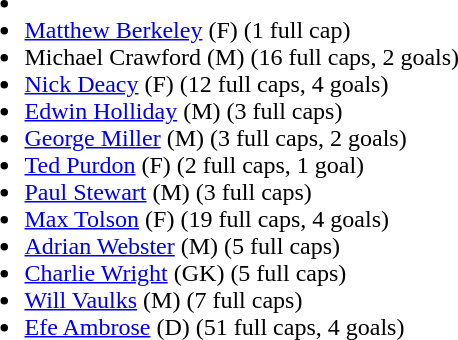<table>
<tr style="vertical-align:top;">
<td><br><ul><li></li><li> <a href='#'>Matthew Berkeley</a> (F) (1 full cap)</li><li> Michael Crawford (M) (16 full caps, 2 goals)</li><li> <a href='#'>Nick Deacy</a> (F) (12 full caps, 4 goals)</li><li> <a href='#'>Edwin Holliday</a> (M) (3 full caps)</li><li> <a href='#'>George Miller</a> (M) (3 full caps, 2 goals)</li><li> <a href='#'>Ted Purdon</a> (F) (2 full caps, 1 goal)</li><li> <a href='#'>Paul Stewart</a> (M) (3 full caps)</li><li> <a href='#'>Max Tolson</a> (F) (19 full caps, 4 goals)</li><li> <a href='#'>Adrian Webster</a> (M) (5 full caps)</li><li> <a href='#'>Charlie Wright</a> (GK) (5 full caps)</li><li> <a href='#'>Will Vaulks</a> (M) (7 full caps)</li><li> <a href='#'>Efe Ambrose</a> (D) (51 full caps, 4 goals)</li></ul></td>
</tr>
</table>
